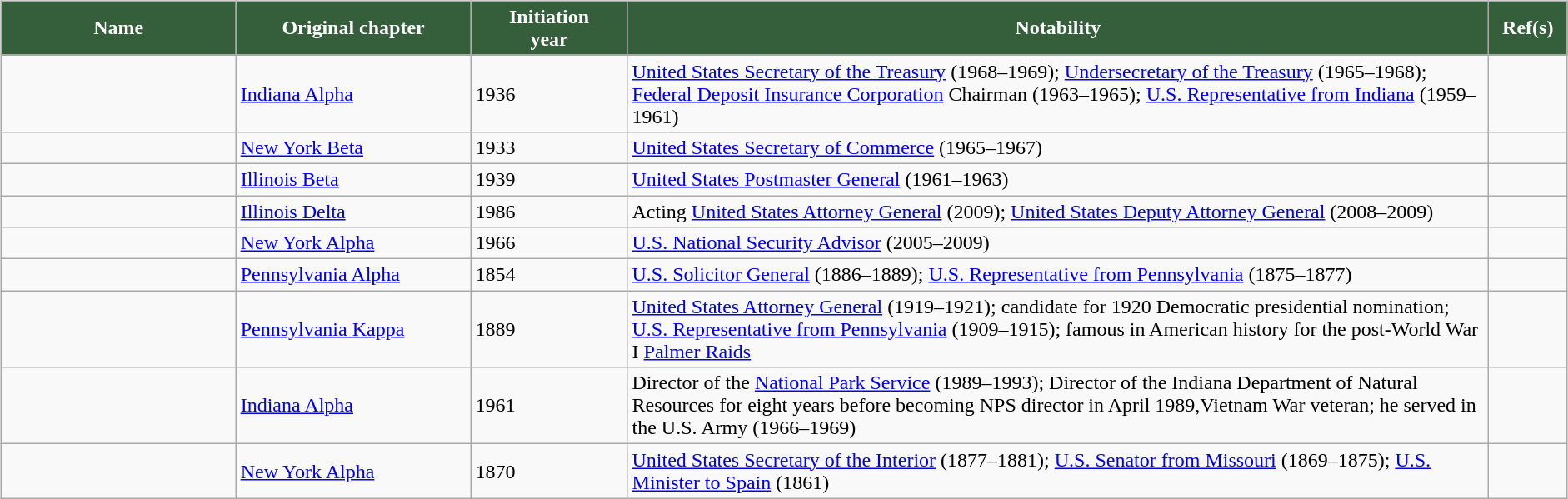<table width="100%">
<tr valign="top">
<td width="100%"><br><table class="wikitable sortable" border="1" width="100%">
<tr>
<th width="15%" style="background:#355E3B; color:white">Name</th>
<th width="15%" style="background:#355E3B; color:white">Original chapter</th>
<th width="10%" style="background:#355E3B; color:white">Initiation<br>year</th>
<th width="55%" class="unsortable" style="background:#355E3B; color:white">Notability</th>
<th width="5%" class="unsortable" style="background:#355E3B; color:white">Ref(s)</th>
</tr>
<tr>
<td></td>
<td><a href='#'>Indiana Alpha</a></td>
<td>1936</td>
<td><a href='#'>United States Secretary of the Treasury</a> (1968–1969); <a href='#'>Undersecretary of the Treasury</a> (1965–1968); <a href='#'>Federal Deposit Insurance Corporation</a> Chairman (1963–1965); <a href='#'>U.S. Representative from Indiana</a> (1959–1961)</td>
<td></td>
</tr>
<tr>
<td></td>
<td><a href='#'>New York Beta</a></td>
<td>1933</td>
<td><a href='#'>United States Secretary of Commerce</a> (1965–1967)</td>
<td></td>
</tr>
<tr>
<td></td>
<td><a href='#'>Illinois Beta</a></td>
<td>1939</td>
<td><a href='#'>United States Postmaster General</a> (1961–1963)</td>
<td></td>
</tr>
<tr>
<td></td>
<td><a href='#'>Illinois Delta</a></td>
<td>1986</td>
<td>Acting <a href='#'>United States Attorney General</a> (2009); <a href='#'>United States Deputy Attorney General</a> (2008–2009)</td>
<td></td>
</tr>
<tr>
<td></td>
<td><a href='#'>New York Alpha</a></td>
<td>1966</td>
<td><a href='#'>U.S. National Security Advisor</a> (2005–2009)</td>
<td></td>
</tr>
<tr>
<td></td>
<td><a href='#'>Pennsylvania Alpha</a></td>
<td>1854</td>
<td><a href='#'>U.S. Solicitor General</a> (1886–1889); <a href='#'>U.S. Representative from Pennsylvania</a> (1875–1877)</td>
<td></td>
</tr>
<tr>
<td></td>
<td><a href='#'>Pennsylvania Kappa</a></td>
<td>1889</td>
<td><a href='#'>United States Attorney General</a> (1919–1921); candidate for 1920 Democratic presidential nomination; <a href='#'>U.S. Representative from Pennsylvania</a> (1909–1915); famous in American history for the post-World War I <a href='#'>Palmer Raids</a></td>
<td></td>
</tr>
<tr>
<td></td>
<td><a href='#'>Indiana Alpha</a></td>
<td>1961</td>
<td>Director of the <a href='#'>National Park Service</a> (1989–1993); Director of the Indiana Department of Natural Resources for eight years before becoming NPS director in April 1989,Vietnam War veteran; he served in the U.S. Army (1966–1969)</td>
<td></td>
</tr>
<tr>
<td></td>
<td><a href='#'>New York Alpha</a></td>
<td>1870</td>
<td><a href='#'>United States Secretary of the Interior</a> (1877–1881); <a href='#'>U.S. Senator from Missouri</a> (1869–1875); <a href='#'>U.S. Minister to Spain</a> (1861)</td>
<td></td>
</tr>
</table>
</td>
<td><br>
</td>
</tr>
</table>
